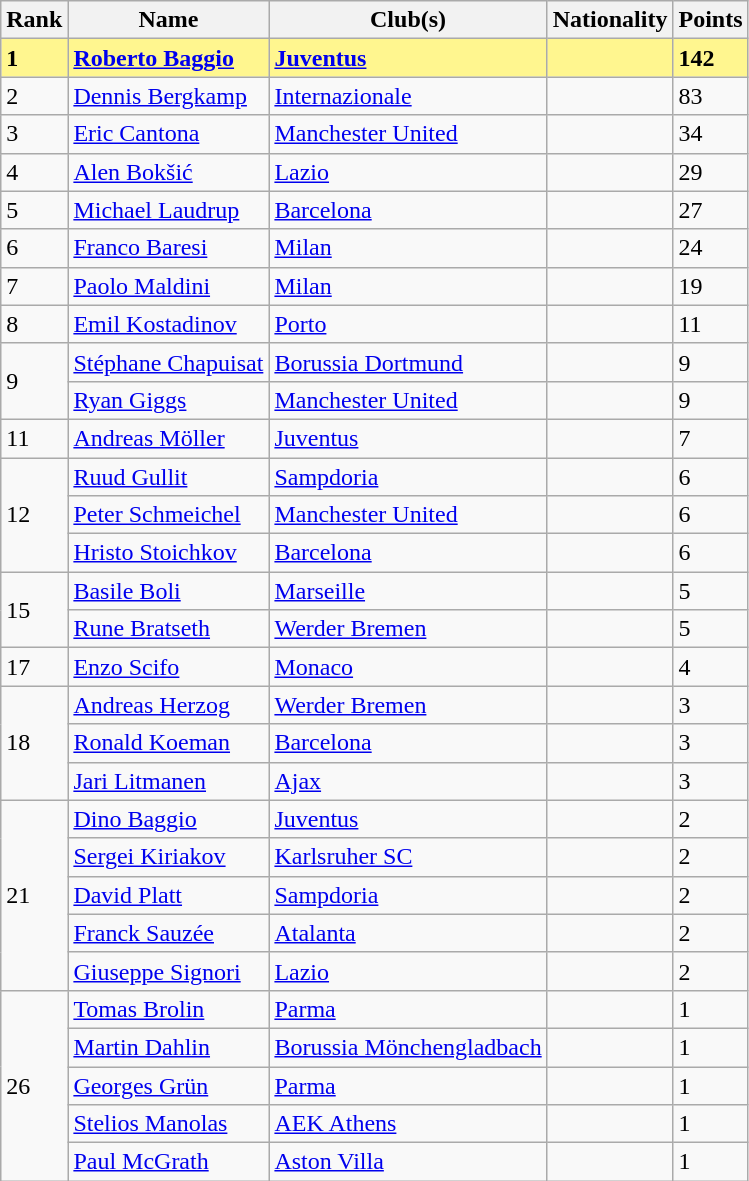<table class="wikitable">
<tr>
<th>Rank</th>
<th>Name</th>
<th>Club(s)</th>
<th>Nationality</th>
<th>Points</th>
</tr>
<tr style="background-color: #FFF68F; font-weight: bold;">
<td>1</td>
<td><a href='#'>Roberto Baggio</a></td>
<td align="left"> <a href='#'>Juventus</a></td>
<td></td>
<td>142</td>
</tr>
<tr>
<td>2</td>
<td><a href='#'>Dennis Bergkamp</a></td>
<td align="left"> <a href='#'>Internazionale</a></td>
<td></td>
<td>83</td>
</tr>
<tr>
<td>3</td>
<td><a href='#'>Eric Cantona</a></td>
<td align="left"> <a href='#'>Manchester United</a></td>
<td></td>
<td>34</td>
</tr>
<tr>
<td>4</td>
<td><a href='#'>Alen Bokšić</a></td>
<td align="left"> <a href='#'>Lazio</a></td>
<td></td>
<td>29</td>
</tr>
<tr>
<td>5</td>
<td><a href='#'>Michael Laudrup</a></td>
<td align="left"> <a href='#'>Barcelona</a></td>
<td></td>
<td>27</td>
</tr>
<tr>
<td>6</td>
<td><a href='#'>Franco Baresi</a></td>
<td align="left"> <a href='#'>Milan</a></td>
<td></td>
<td>24</td>
</tr>
<tr>
<td>7</td>
<td><a href='#'>Paolo Maldini</a></td>
<td align="left"> <a href='#'>Milan</a></td>
<td></td>
<td>19</td>
</tr>
<tr>
<td>8</td>
<td><a href='#'>Emil Kostadinov</a></td>
<td align="left"> <a href='#'>Porto</a></td>
<td></td>
<td>11</td>
</tr>
<tr>
<td rowspan="2">9</td>
<td><a href='#'>Stéphane Chapuisat</a></td>
<td align="left"> <a href='#'>Borussia Dortmund</a></td>
<td></td>
<td>9</td>
</tr>
<tr>
<td><a href='#'>Ryan Giggs</a></td>
<td align="left"> <a href='#'>Manchester United</a></td>
<td></td>
<td>9</td>
</tr>
<tr>
<td>11</td>
<td><a href='#'>Andreas Möller</a></td>
<td align="left"> <a href='#'>Juventus</a></td>
<td></td>
<td>7</td>
</tr>
<tr>
<td rowspan="3">12</td>
<td><a href='#'>Ruud Gullit</a></td>
<td align="left"> <a href='#'>Sampdoria</a></td>
<td></td>
<td>6</td>
</tr>
<tr>
<td><a href='#'>Peter Schmeichel</a></td>
<td align="left"> <a href='#'>Manchester United</a></td>
<td></td>
<td>6</td>
</tr>
<tr>
<td><a href='#'>Hristo Stoichkov</a></td>
<td align="left"> <a href='#'>Barcelona</a></td>
<td></td>
<td>6</td>
</tr>
<tr>
<td rowspan="2">15</td>
<td><a href='#'>Basile Boli</a></td>
<td align="left"> <a href='#'>Marseille</a></td>
<td></td>
<td>5</td>
</tr>
<tr>
<td><a href='#'>Rune Bratseth</a></td>
<td align="left"> <a href='#'>Werder Bremen</a></td>
<td></td>
<td>5</td>
</tr>
<tr>
<td>17</td>
<td><a href='#'>Enzo Scifo</a></td>
<td align="left"> <a href='#'>Monaco</a></td>
<td></td>
<td>4</td>
</tr>
<tr>
<td rowspan="3">18</td>
<td><a href='#'>Andreas Herzog</a></td>
<td align="left"> <a href='#'>Werder Bremen</a></td>
<td></td>
<td>3</td>
</tr>
<tr>
<td><a href='#'>Ronald Koeman</a></td>
<td align="left"> <a href='#'>Barcelona</a></td>
<td></td>
<td>3</td>
</tr>
<tr>
<td><a href='#'>Jari Litmanen</a></td>
<td align="left"> <a href='#'>Ajax</a></td>
<td></td>
<td>3</td>
</tr>
<tr>
<td rowspan="5">21</td>
<td><a href='#'>Dino Baggio</a></td>
<td align="left"> <a href='#'>Juventus</a></td>
<td></td>
<td>2</td>
</tr>
<tr>
<td><a href='#'>Sergei Kiriakov</a></td>
<td align="left"> <a href='#'>Karlsruher SC</a></td>
<td></td>
<td>2</td>
</tr>
<tr>
<td><a href='#'>David Platt</a></td>
<td align="left"> <a href='#'>Sampdoria</a></td>
<td></td>
<td>2</td>
</tr>
<tr>
<td><a href='#'>Franck Sauzée</a></td>
<td align="left"> <a href='#'>Atalanta</a></td>
<td></td>
<td>2</td>
</tr>
<tr>
<td><a href='#'>Giuseppe Signori</a></td>
<td align="left"> <a href='#'>Lazio</a></td>
<td></td>
<td>2</td>
</tr>
<tr>
<td rowspan="5">26</td>
<td><a href='#'>Tomas Brolin</a></td>
<td align="left"> <a href='#'>Parma</a></td>
<td></td>
<td>1</td>
</tr>
<tr>
<td><a href='#'>Martin Dahlin</a></td>
<td align="left"> <a href='#'>Borussia Mönchengladbach</a></td>
<td></td>
<td>1</td>
</tr>
<tr>
<td><a href='#'>Georges Grün</a></td>
<td align="left"> <a href='#'>Parma</a></td>
<td></td>
<td>1</td>
</tr>
<tr>
<td><a href='#'>Stelios Manolas</a></td>
<td align="left"> <a href='#'>AEK Athens</a></td>
<td></td>
<td>1</td>
</tr>
<tr>
<td><a href='#'>Paul McGrath</a></td>
<td align="left"> <a href='#'>Aston Villa</a></td>
<td></td>
<td>1</td>
</tr>
</table>
